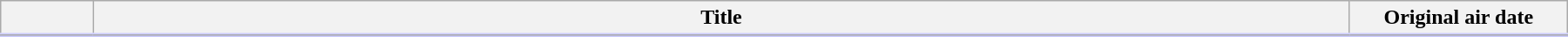<table class="plainrowheaders wikitable" style="width:95%; margin:auto; background:#FFF;">
<tr style="border-bottom: 3px solid #CCF;">
<th style="width:4em;"></th>
<th>Title</th>
<th style="width:10em;">Original air date</th>
</tr>
<tr>
</tr>
</table>
